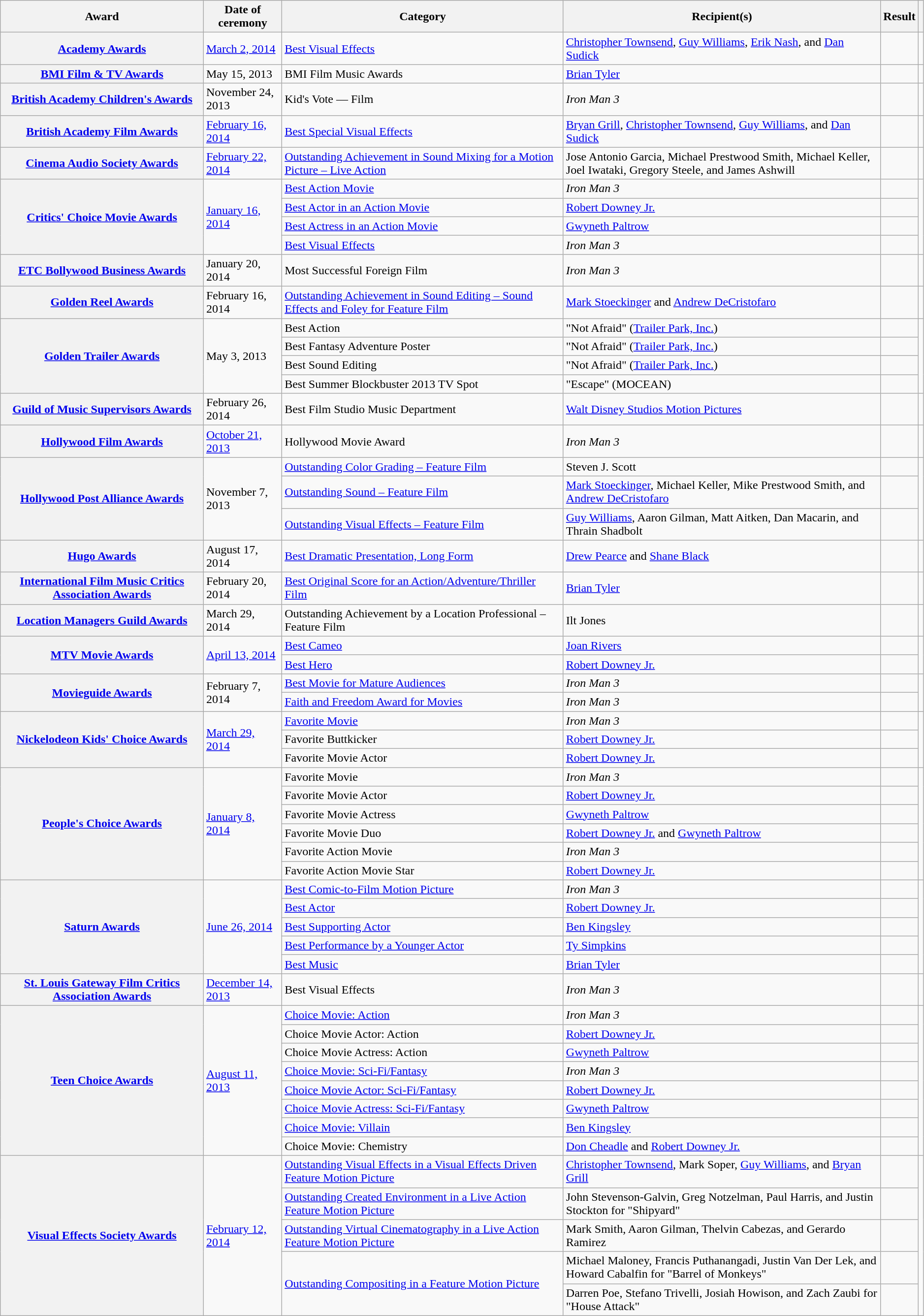<table class="wikitable sortable plainrowheaders" style="width: 99%">
<tr>
<th scope="col" style="width:22%;">Award</th>
<th scope="col">Date of ceremony</th>
<th scope="col">Category</th>
<th scope="col">Recipient(s)</th>
<th scope="col">Result</th>
<th scope="col" class="unsortable"></th>
</tr>
<tr>
<th scope="row" style="text-align:center;"><a href='#'>Academy Awards</a></th>
<td><a href='#'>March 2, 2014</a></td>
<td><a href='#'>Best Visual Effects</a></td>
<td data-sort-value="Townsend, Christopher; Williams, Guy; Nash, Erik; and Sudick, Dan"><a href='#'>Christopher Townsend</a>, <a href='#'>Guy Williams</a>, <a href='#'>Erik Nash</a>, and <a href='#'>Dan Sudick</a></td>
<td></td>
<td style="text-align:center;"></td>
</tr>
<tr>
<th scope="row" style="text-align:center;"><a href='#'>BMI Film & TV Awards</a></th>
<td>May 15, 2013</td>
<td>BMI Film Music Awards</td>
<td data-sort-value="Tyler, Brian"><a href='#'>Brian Tyler</a></td>
<td></td>
<td style="text-align:center;"></td>
</tr>
<tr>
<th scope="row" style="text-align:center;"><a href='#'>British Academy Children's Awards</a></th>
<td>November 24, 2013</td>
<td>Kid's Vote — Film</td>
<td><em>Iron Man 3</em></td>
<td></td>
<td style="text-align:center;"><br></td>
</tr>
<tr>
<th scope="row" style="text-align:center;"><a href='#'>British Academy Film Awards</a></th>
<td><a href='#'>February 16, 2014</a></td>
<td><a href='#'>Best Special Visual Effects</a></td>
<td data-sort-value="Grill, Bryan; Townsend, Christopher; Williams, Guy; and Sudick, Dan"><a href='#'>Bryan Grill</a>, <a href='#'>Christopher Townsend</a>, <a href='#'>Guy Williams</a>, and <a href='#'>Dan Sudick</a></td>
<td></td>
<td style="text-align:center;"></td>
</tr>
<tr>
<th scope="row" style="text-align:center;"><a href='#'>Cinema Audio Society Awards</a></th>
<td><a href='#'>February 22, 2014</a></td>
<td><a href='#'>Outstanding Achievement in Sound Mixing for a Motion Picture – Live Action</a></td>
<td data-sort-value="Garcia, Jose Antonio; Smith, Michael Prestwood; Keller, Michael; Iwataki, Joel; Steele, Gergory; and Ashwill, James">Jose Antonio Garcia, Michael Prestwood Smith, Michael Keller, Joel Iwataki, Gregory Steele, and James Ashwill</td>
<td></td>
<td style="text-align:center;"><br></td>
</tr>
<tr>
<th scope="rowgroup" rowspan="4" style="text-align:center;"><a href='#'>Critics' Choice Movie Awards</a></th>
<td rowspan="4"><a href='#'>January 16, 2014</a></td>
<td><a href='#'>Best Action Movie</a></td>
<td><em>Iron Man 3</em></td>
<td></td>
<td style="text-align:center;" rowspan="4"></td>
</tr>
<tr>
<td><a href='#'>Best Actor in an Action Movie</a></td>
<td data-sort-value="Downey, Robert Jr."><a href='#'>Robert Downey Jr.</a></td>
<td></td>
</tr>
<tr>
<td><a href='#'>Best Actress in an Action Movie</a></td>
<td data-sort-value="Paltrow, Gwyneth"><a href='#'>Gwyneth Paltrow</a></td>
<td></td>
</tr>
<tr>
<td><a href='#'>Best Visual Effects</a></td>
<td><em>Iron Man 3</em></td>
<td></td>
</tr>
<tr>
<th scope="row" style="text-align:center;"><a href='#'>ETC Bollywood Business Awards</a></th>
<td>January 20, 2014</td>
<td>Most Successful Foreign Film</td>
<td><em>Iron Man 3</em></td>
<td></td>
<td style="text-align:center;"></td>
</tr>
<tr>
<th scope="row" style="text-align:center;"><a href='#'>Golden Reel Awards</a></th>
<td>February 16, 2014</td>
<td><a href='#'>Outstanding Achievement in Sound Editing – Sound Effects and Foley for Feature Film</a></td>
<td data-sort-value="Stoeckinger, Mark and DeCristofaro, Andrew"><a href='#'>Mark Stoeckinger</a> and <a href='#'>Andrew DeCristofaro</a></td>
<td></td>
<td style="text-align:center;"><br></td>
</tr>
<tr>
<th rowspan="4" scope="rowgroup" style="text-align:center;"><a href='#'>Golden Trailer Awards</a></th>
<td rowspan="4">May 3, 2013</td>
<td>Best Action</td>
<td data-sort-value="Not Afraid">"Not Afraid" (<a href='#'>Trailer Park, Inc.</a>)</td>
<td></td>
<td rowspan="4" style="text-align:center;"></td>
</tr>
<tr>
<td>Best Fantasy Adventure Poster</td>
<td data-sort-value="Not Afraid">"Not Afraid" (<a href='#'>Trailer Park, Inc.</a>)</td>
<td></td>
</tr>
<tr>
<td>Best Sound Editing</td>
<td data-sort-value="Not Afraid">"Not Afraid" (<a href='#'>Trailer Park, Inc.</a>)</td>
<td></td>
</tr>
<tr>
<td>Best Summer Blockbuster 2013 TV Spot</td>
<td data-sort-value="Escape">"Escape" (MOCEAN)</td>
<td></td>
</tr>
<tr>
<th scope="row" style="text-align:center;"><a href='#'>Guild of Music Supervisors Awards</a></th>
<td>February 26, 2014</td>
<td>Best Film Studio Music Department</td>
<td><a href='#'>Walt Disney Studios Motion Pictures</a></td>
<td></td>
<td style="text-align:center;"><br></td>
</tr>
<tr>
<th scope="row" style="text-align:center;"><a href='#'>Hollywood Film Awards</a></th>
<td><a href='#'>October 21, 2013</a></td>
<td>Hollywood Movie Award</td>
<td><em>Iron Man 3</em></td>
<td></td>
<td style="text-align:center;"><br></td>
</tr>
<tr>
<th scope="rowgroup" rowspan="3" style="text-align:center;"><a href='#'>Hollywood Post Alliance Awards</a></th>
<td rowspan="3">November 7, 2013</td>
<td><a href='#'>Outstanding Color Grading – Feature Film</a></td>
<td data-sort-value="Scott, Steven J.">Steven J. Scott</td>
<td></td>
<td style="text-align:center;" rowspan="3"></td>
</tr>
<tr>
<td><a href='#'>Outstanding Sound – Feature Film</a></td>
<td data-sort-value="Stoeckinger, Mark; Keller, Michael; Smith, Michael Prestwood; and DeCristofaro, Andrew"><a href='#'>Mark Stoeckinger</a>, Michael Keller, Mike Prestwood Smith, and <a href='#'>Andrew DeCristofaro</a></td>
<td></td>
</tr>
<tr>
<td><a href='#'>Outstanding Visual Effects – Feature Film</a></td>
<td data-sort-value="Williams, Guy; Gilman, Aaron; Aitken, Matt; Macarin, Dan; and Shadbolt, Thrain"><a href='#'>Guy Williams</a>, Aaron Gilman, Matt Aitken, Dan Macarin, and Thrain Shadbolt</td>
<td></td>
</tr>
<tr>
<th scope="row" style="text-align:center;"><a href='#'>Hugo Awards</a></th>
<td>August 17, 2014</td>
<td><a href='#'>Best Dramatic Presentation, Long Form</a></td>
<td data-sort-value="Pearce, Drew and Black, Shane"><a href='#'>Drew Pearce</a> and <a href='#'>Shane Black</a></td>
<td></td>
<td style="text-align:center;"><br></td>
</tr>
<tr>
<th scope="row" style="text-align:center;"><a href='#'>International Film Music Critics Association Awards</a></th>
<td>February 20, 2014</td>
<td><a href='#'>Best Original Score for an Action/Adventure/Thriller Film</a></td>
<td data-sort-value="Tyler, Brian"><a href='#'>Brian Tyler</a></td>
<td></td>
<td style="text-align:center;"><br></td>
</tr>
<tr>
<th scope="row" style="text-align:center;"><a href='#'>Location Managers Guild Awards</a></th>
<td>March 29, 2014</td>
<td>Outstanding Achievement by a Location Professional – Feature Film</td>
<td data-sort-value="Jones, Ilt">Ilt Jones</td>
<td></td>
<td style="text-align:center;"><br></td>
</tr>
<tr>
<th scope="rowgroup" rowspan="2" style="text-align:center;"><a href='#'>MTV Movie Awards</a></th>
<td rowspan="2"><a href='#'>April 13, 2014</a></td>
<td><a href='#'>Best Cameo</a></td>
<td data-sort-value="Rivers, Rivers"><a href='#'>Joan Rivers</a></td>
<td></td>
<td style="text-align:center;" rowspan="2"></td>
</tr>
<tr>
<td><a href='#'>Best Hero</a></td>
<td data-sort-value="Downey, Robert Jr."><a href='#'>Robert Downey Jr.</a></td>
<td></td>
</tr>
<tr>
<th scope="rowgroup" rowspan="2" style="text-align:center;"><a href='#'>Movieguide Awards</a></th>
<td rowspan="2">February 7, 2014</td>
<td><a href='#'>Best Movie for Mature Audiences</a></td>
<td><em>Iron Man 3</em></td>
<td></td>
<td style="text-align:center;" rowspan="2"><br></td>
</tr>
<tr>
<td><a href='#'>Faith and Freedom Award for Movies</a></td>
<td><em>Iron Man 3</em></td>
<td></td>
</tr>
<tr>
<th scope="rowgroup" rowspan="3" style="text-align:center;"><a href='#'>Nickelodeon Kids' Choice Awards</a></th>
<td rowspan="3"><a href='#'>March 29, 2014</a></td>
<td><a href='#'>Favorite Movie</a></td>
<td><em>Iron Man 3</em></td>
<td></td>
<td style="text-align:center;" rowspan="3"></td>
</tr>
<tr>
<td>Favorite Buttkicker</td>
<td data-sort-value="Downey, Robert Jr."><a href='#'>Robert Downey Jr.</a></td>
<td></td>
</tr>
<tr>
<td>Favorite Movie Actor</td>
<td data-sort-value="Downey, Robert Jr."><a href='#'>Robert Downey Jr.</a></td>
<td></td>
</tr>
<tr>
<th scope="rowgroup" rowspan="6" style="text-align:center;"><a href='#'>People's Choice Awards</a></th>
<td rowspan="6"><a href='#'>January 8, 2014</a></td>
<td>Favorite Movie</td>
<td><em>Iron Man 3</em></td>
<td></td>
<td style="text-align:center;" rowspan="6"></td>
</tr>
<tr>
<td>Favorite Movie Actor</td>
<td data-sort-value="Downey, Robert Jr."><a href='#'>Robert Downey Jr.</a></td>
<td></td>
</tr>
<tr>
<td>Favorite Movie Actress</td>
<td data-sort-value="Paltrow, Gwyneth"><a href='#'>Gwyneth Paltrow</a></td>
<td></td>
</tr>
<tr>
<td>Favorite Movie Duo</td>
<td data-sort-value="Downey, Robert Jr. and Paltrow, Gwyneth"><a href='#'>Robert Downey Jr.</a> and <a href='#'>Gwyneth Paltrow</a></td>
<td></td>
</tr>
<tr>
<td>Favorite Action Movie</td>
<td><em>Iron Man 3</em></td>
<td></td>
</tr>
<tr>
<td>Favorite Action Movie Star</td>
<td data-sort-value="Downey, Robert Jr."><a href='#'>Robert Downey Jr.</a></td>
<td></td>
</tr>
<tr>
<th scope="rowgroup" rowspan="5" style="text-align:center;"><a href='#'>Saturn Awards</a></th>
<td rowspan="5"><a href='#'>June 26, 2014</a></td>
<td><a href='#'>Best Comic-to-Film Motion Picture</a></td>
<td><em>Iron Man 3</em></td>
<td></td>
<td style="text-align:center;" rowspan="5"><br></td>
</tr>
<tr>
<td><a href='#'>Best Actor</a></td>
<td data-sort-value="Downey, Robert Jr."><a href='#'>Robert Downey Jr.</a></td>
<td></td>
</tr>
<tr>
<td><a href='#'>Best Supporting Actor</a></td>
<td data-sort-value="Kingsley, Ben"><a href='#'>Ben Kingsley</a></td>
<td></td>
</tr>
<tr>
<td><a href='#'>Best Performance by a Younger Actor</a></td>
<td data-sort-value="Simpkins, Ty"><a href='#'>Ty Simpkins</a></td>
<td></td>
</tr>
<tr>
<td><a href='#'>Best Music</a></td>
<td data-sort-value="Tyler, Brian"><a href='#'>Brian Tyler</a></td>
<td></td>
</tr>
<tr>
<th scope="row" style="text-align:center;"><a href='#'>St. Louis Gateway Film Critics Association Awards</a></th>
<td><a href='#'>December 14, 2013</a></td>
<td>Best Visual Effects</td>
<td><em>Iron Man 3</em></td>
<td></td>
<td style="text-align:center;"><br></td>
</tr>
<tr>
<th scope="rowgroup" rowspan="8" style="text-align:center;"><a href='#'>Teen Choice Awards</a></th>
<td rowspan="8"><a href='#'>August 11, 2013</a></td>
<td><a href='#'>Choice Movie: Action</a></td>
<td><em>Iron Man 3</em></td>
<td></td>
<td style="text-align:center;" rowspan="8"><br><br></td>
</tr>
<tr>
<td>Choice Movie Actor: Action</td>
<td data-sort-value="Downey, Robert Jr."><a href='#'>Robert Downey Jr.</a></td>
<td></td>
</tr>
<tr>
<td>Choice Movie Actress: Action</td>
<td data-sort-value="Paltrow, Gwyneth"><a href='#'>Gwyneth Paltrow</a></td>
<td></td>
</tr>
<tr>
<td><a href='#'>Choice Movie: Sci-Fi/Fantasy</a></td>
<td><em>Iron Man 3</em></td>
<td></td>
</tr>
<tr>
<td><a href='#'>Choice Movie Actor: Sci-Fi/Fantasy</a></td>
<td data-sort-value="Downey, Robert Jr."><a href='#'>Robert Downey Jr.</a></td>
<td></td>
</tr>
<tr>
<td><a href='#'>Choice Movie Actress: Sci-Fi/Fantasy</a></td>
<td data-sort-value="Paltrow, Gwyneth"><a href='#'>Gwyneth Paltrow</a></td>
<td></td>
</tr>
<tr>
<td><a href='#'>Choice Movie: Villain</a></td>
<td data-sort-value="Kingsley, Ben"><a href='#'>Ben Kingsley</a></td>
<td></td>
</tr>
<tr>
<td>Choice Movie: Chemistry</td>
<td data-sort-value="Cheadle, Don and Downey, Robert Jr."><a href='#'>Don Cheadle</a> and <a href='#'>Robert Downey Jr.</a></td>
<td></td>
</tr>
<tr>
<th scope="rowgroup" rowspan="5" style="text-align:center;"><a href='#'>Visual Effects Society Awards</a></th>
<td rowspan="5"><a href='#'>February 12, 2014</a></td>
<td><a href='#'>Outstanding Visual Effects in a Visual Effects Driven Feature Motion Picture</a></td>
<td data-sort-value="Townsend, Christopher; Soper, Mark; Williams, Guy; and Grill, Bryan"><a href='#'>Christopher Townsend</a>, Mark Soper, <a href='#'>Guy Williams</a>, and <a href='#'>Bryan Grill</a></td>
<td></td>
<td style="text-align:center;" rowspan="5"><br></td>
</tr>
<tr>
<td><a href='#'>Outstanding Created Environment in a Live Action Feature Motion Picture</a></td>
<td data-sort-value="Stevenson-Galvin, John; Notzelman, Greg; Harris, Paul; and Stockton, Justin">John Stevenson-Galvin, Greg Notzelman, Paul Harris, and Justin Stockton for "Shipyard"</td>
<td></td>
</tr>
<tr>
<td><a href='#'>Outstanding Virtual Cinematography in a Live Action Feature Motion Picture</a></td>
<td data-sort-value="Smith, Mark; Gilman, Aaron; Cabezas, Thelvin; and Ramirez, Gerardo">Mark Smith, Aaron Gilman, Thelvin Cabezas, and Gerardo Ramirez</td>
<td></td>
</tr>
<tr>
<td rowspan="2"><a href='#'>Outstanding Compositing in a Feature Motion Picture</a></td>
<td data-sort-value="Maloney, Michael; Puthanangadi, Francis; Van Der Lek, Justin; and Cabalfin, Howard">Michael Maloney, Francis Puthanangadi, Justin Van Der Lek, and Howard Cabalfin for "Barrel of Monkeys"</td>
<td></td>
</tr>
<tr>
<td data-sort-value="Poe, Darren; Trivelli, Stefano; Howison, Josiah; and Zaubi, Zach">Darren Poe, Stefano Trivelli, Josiah Howison, and Zach Zaubi for "House Attack"</td>
<td></td>
</tr>
</table>
